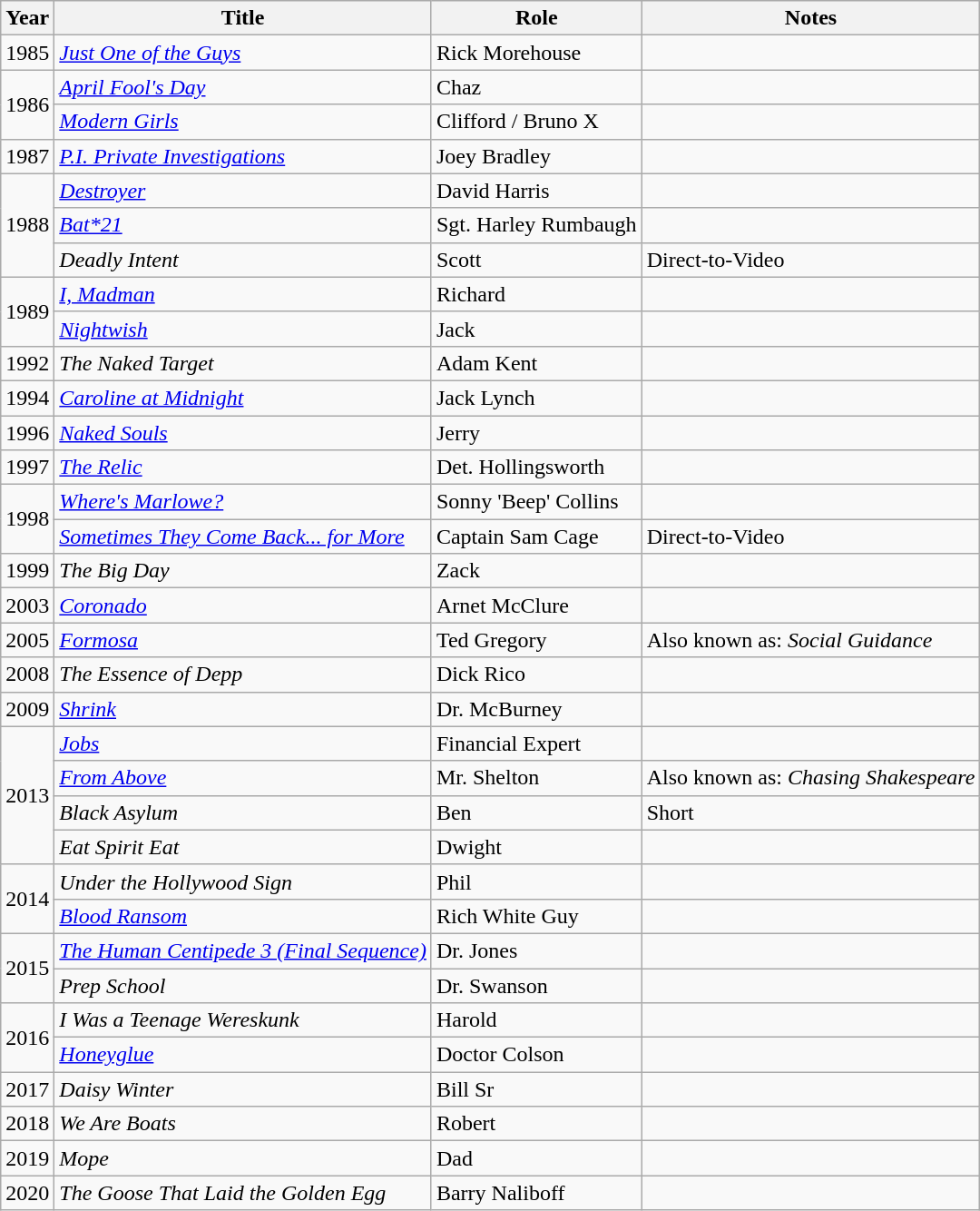<table class="wikitable sortable">
<tr>
<th>Year</th>
<th>Title</th>
<th>Role</th>
<th class="unsortable">Notes</th>
</tr>
<tr>
<td>1985</td>
<td><em><a href='#'>Just One of the Guys</a></em></td>
<td>Rick Morehouse</td>
<td></td>
</tr>
<tr>
<td rowspan=2>1986</td>
<td><em><a href='#'>April Fool's Day</a></em></td>
<td>Chaz</td>
<td></td>
</tr>
<tr>
<td><em><a href='#'>Modern Girls</a></em></td>
<td>Clifford / Bruno X</td>
<td></td>
</tr>
<tr>
<td>1987</td>
<td><em><a href='#'>P.I. Private Investigations</a></em></td>
<td>Joey Bradley</td>
<td></td>
</tr>
<tr>
<td rowspan=3>1988</td>
<td><em><a href='#'>Destroyer</a></em></td>
<td>David Harris</td>
<td></td>
</tr>
<tr>
<td><em><a href='#'>Bat*21</a></em></td>
<td>Sgt. Harley Rumbaugh</td>
<td></td>
</tr>
<tr>
<td><em>Deadly Intent</em></td>
<td>Scott</td>
<td>Direct-to-Video</td>
</tr>
<tr>
<td rowspan=2>1989</td>
<td><em><a href='#'>I, Madman</a></em></td>
<td>Richard</td>
<td></td>
</tr>
<tr>
<td><em><a href='#'>Nightwish</a></em></td>
<td>Jack</td>
<td></td>
</tr>
<tr>
<td>1992</td>
<td><em>The Naked Target</em></td>
<td>Adam Kent</td>
<td></td>
</tr>
<tr>
<td>1994</td>
<td><em><a href='#'>Caroline at Midnight</a></em></td>
<td>Jack Lynch</td>
<td></td>
</tr>
<tr>
<td>1996</td>
<td><em><a href='#'>Naked Souls</a></em></td>
<td>Jerry</td>
<td></td>
</tr>
<tr>
<td>1997</td>
<td><em><a href='#'>The Relic</a></em></td>
<td>Det. Hollingsworth</td>
<td></td>
</tr>
<tr>
<td rowspan=2>1998</td>
<td><em><a href='#'>Where's Marlowe?</a></em></td>
<td>Sonny 'Beep' Collins</td>
<td></td>
</tr>
<tr>
<td><em><a href='#'>Sometimes They Come Back... for More</a></em></td>
<td>Captain Sam Cage</td>
<td>Direct-to-Video</td>
</tr>
<tr>
<td>1999</td>
<td><em>The Big Day</em></td>
<td>Zack</td>
<td></td>
</tr>
<tr>
<td>2003</td>
<td><em><a href='#'>Coronado</a></em></td>
<td>Arnet McClure</td>
<td></td>
</tr>
<tr>
<td>2005</td>
<td><em><a href='#'>Formosa</a></em></td>
<td>Ted Gregory</td>
<td>Also known as: <em>Social Guidance</em></td>
</tr>
<tr>
<td>2008</td>
<td><em>The Essence of Depp</em></td>
<td>Dick Rico</td>
<td></td>
</tr>
<tr>
<td>2009</td>
<td><em><a href='#'>Shrink</a></em></td>
<td>Dr. McBurney</td>
<td></td>
</tr>
<tr>
<td rowspan=4>2013</td>
<td><em><a href='#'>Jobs</a></em></td>
<td>Financial Expert</td>
<td></td>
</tr>
<tr>
<td><em><a href='#'>From Above</a></em></td>
<td>Mr. Shelton</td>
<td>Also known as: <em>Chasing Shakespeare</em></td>
</tr>
<tr>
<td><em>Black Asylum</em></td>
<td>Ben</td>
<td>Short</td>
</tr>
<tr>
<td><em>Eat Spirit Eat</em></td>
<td>Dwight</td>
<td></td>
</tr>
<tr>
<td rowspan=2>2014</td>
<td><em>Under the Hollywood Sign</em></td>
<td>Phil</td>
<td></td>
</tr>
<tr>
<td><em><a href='#'>Blood Ransom</a></em></td>
<td>Rich White Guy</td>
<td></td>
</tr>
<tr>
<td rowspan=2>2015</td>
<td><em><a href='#'>The Human Centipede 3 (Final Sequence)</a></em></td>
<td>Dr. Jones</td>
<td></td>
</tr>
<tr>
<td><em>Prep School</em></td>
<td>Dr. Swanson</td>
<td></td>
</tr>
<tr>
<td rowspan=2>2016</td>
<td><em>I Was a Teenage Wereskunk</em></td>
<td>Harold</td>
<td></td>
</tr>
<tr>
<td><em><a href='#'>Honeyglue</a></em></td>
<td>Doctor Colson</td>
<td></td>
</tr>
<tr>
<td>2017</td>
<td><em>Daisy Winter</em></td>
<td>Bill Sr</td>
<td></td>
</tr>
<tr>
<td>2018</td>
<td><em>We Are Boats</em></td>
<td>Robert</td>
<td></td>
</tr>
<tr>
<td>2019</td>
<td><em>Mope</em></td>
<td>Dad</td>
<td></td>
</tr>
<tr>
<td>2020</td>
<td><em>The Goose That Laid the Golden Egg</em></td>
<td>Barry Naliboff</td>
<td></td>
</tr>
</table>
